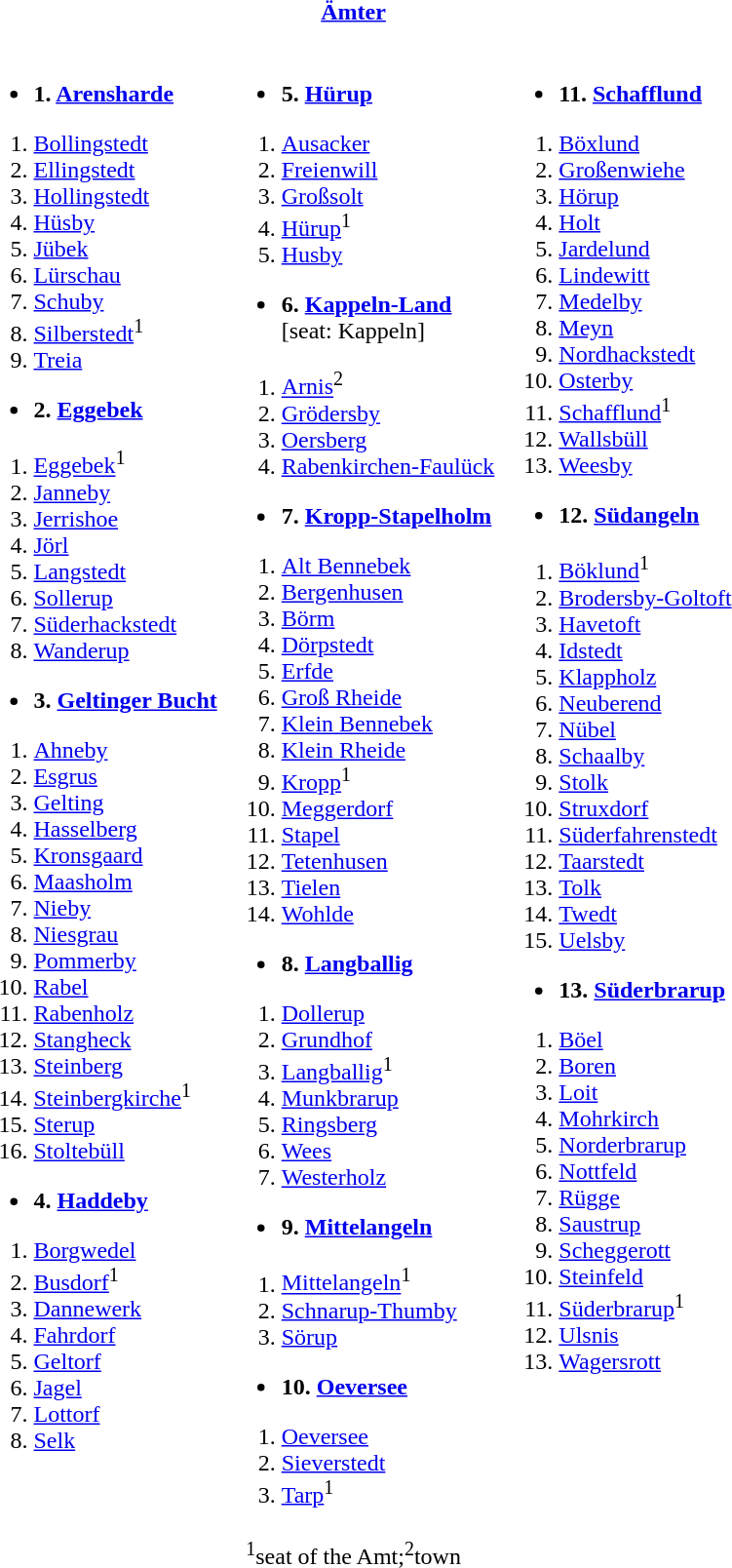<table>
<tr>
<th colspan=3><a href='#'>Ämter</a></th>
</tr>
<tr valign=top>
<td><br><ul><li><strong>1. <a href='#'>Arensharde</a></strong></li></ul><ol><li><a href='#'>Bollingstedt</a></li><li><a href='#'>Ellingstedt</a></li><li><a href='#'>Hollingstedt</a></li><li><a href='#'>Hüsby</a></li><li><a href='#'>Jübek</a></li><li><a href='#'>Lürschau</a></li><li><a href='#'>Schuby</a></li><li><a href='#'>Silberstedt</a><sup>1</sup></li><li><a href='#'>Treia</a></li></ol><ul><li><strong>2. <a href='#'>Eggebek</a></strong></li></ul><ol><li><a href='#'>Eggebek</a><sup>1</sup></li><li><a href='#'>Janneby</a></li><li><a href='#'>Jerrishoe</a></li><li><a href='#'>Jörl</a></li><li><a href='#'>Langstedt</a></li><li><a href='#'>Sollerup</a></li><li><a href='#'>Süderhackstedt</a></li><li><a href='#'>Wanderup</a></li></ol><ul><li><strong>3. <a href='#'>Geltinger Bucht</a></strong></li></ul><ol><li><a href='#'>Ahneby</a></li><li><a href='#'>Esgrus</a></li><li><a href='#'>Gelting</a></li><li><a href='#'>Hasselberg</a></li><li><a href='#'>Kronsgaard</a></li><li><a href='#'>Maasholm</a></li><li><a href='#'>Nieby</a></li><li><a href='#'>Niesgrau</a></li><li><a href='#'>Pommerby</a></li><li><a href='#'>Rabel</a></li><li><a href='#'>Rabenholz</a></li><li><a href='#'>Stangheck</a></li><li><a href='#'>Steinberg</a></li><li><a href='#'>Steinbergkirche</a><sup>1</sup></li><li><a href='#'>Sterup</a></li><li><a href='#'>Stoltebüll</a></li></ol><ul><li><strong>4. <a href='#'>Haddeby</a></strong></li></ul><ol><li><a href='#'>Borgwedel</a></li><li><a href='#'>Busdorf</a><sup>1</sup></li><li><a href='#'>Dannewerk</a></li><li><a href='#'>Fahrdorf</a></li><li><a href='#'>Geltorf</a></li><li><a href='#'>Jagel</a></li><li><a href='#'>Lottorf</a></li><li><a href='#'>Selk</a></li></ol></td>
<td><br><ul><li><strong>5. <a href='#'>Hürup</a></strong></li></ul><ol><li><a href='#'>Ausacker</a></li><li><a href='#'>Freienwill</a></li><li><a href='#'>Großsolt</a></li><li><a href='#'>Hürup</a><sup>1</sup></li><li><a href='#'>Husby</a></li></ol><ul><li><strong>6. <a href='#'>Kappeln-Land</a></strong><br>[seat: Kappeln]</li></ul><ol><li><a href='#'>Arnis</a><sup>2</sup></li><li><a href='#'>Grödersby</a></li><li><a href='#'>Oersberg</a></li><li><a href='#'>Rabenkirchen-Faulück</a></li></ol><ul><li><strong>7. <a href='#'>Kropp-Stapelholm</a></strong></li></ul><ol><li><a href='#'>Alt Bennebek</a></li><li><a href='#'>Bergenhusen</a></li><li><a href='#'>Börm</a></li><li><a href='#'>Dörpstedt</a></li><li><a href='#'>Erfde</a></li><li><a href='#'>Groß Rheide</a></li><li><a href='#'>Klein Bennebek</a></li><li><a href='#'>Klein Rheide</a></li><li><a href='#'>Kropp</a><sup>1</sup></li><li><a href='#'>Meggerdorf</a></li><li><a href='#'>Stapel</a></li><li><a href='#'>Tetenhusen</a></li><li><a href='#'>Tielen</a></li><li><a href='#'>Wohlde</a></li></ol><ul><li><strong>8. <a href='#'>Langballig</a></strong></li></ul><ol><li><a href='#'>Dollerup</a></li><li><a href='#'>Grundhof</a></li><li><a href='#'>Langballig</a><sup>1</sup></li><li><a href='#'>Munkbrarup</a></li><li><a href='#'>Ringsberg</a></li><li><a href='#'>Wees</a></li><li><a href='#'>Westerholz</a></li></ol><ul><li><strong>9. <a href='#'>Mittelangeln</a></strong></li></ul><ol><li><a href='#'>Mittelangeln</a><sup>1</sup></li><li><a href='#'>Schnarup-Thumby</a></li><li><a href='#'>Sörup</a></li></ol><ul><li><strong>10. <a href='#'>Oeversee</a></strong></li></ul><ol><li><a href='#'>Oeversee</a></li><li><a href='#'>Sieverstedt</a></li><li><a href='#'>Tarp</a><sup>1</sup></li></ol></td>
<td><br><ul><li><strong>11. <a href='#'>Schafflund</a></strong></li></ul><ol><li><a href='#'>Böxlund</a></li><li><a href='#'>Großenwiehe</a></li><li><a href='#'>Hörup</a></li><li><a href='#'>Holt</a></li><li><a href='#'>Jardelund</a></li><li><a href='#'>Lindewitt</a></li><li><a href='#'>Medelby</a></li><li><a href='#'>Meyn</a></li><li><a href='#'>Nordhackstedt</a></li><li><a href='#'>Osterby</a></li><li><a href='#'>Schafflund</a><sup>1</sup></li><li><a href='#'>Wallsbüll</a></li><li><a href='#'>Weesby</a></li></ol><ul><li><strong>12. <a href='#'>Südangeln</a></strong></li></ul><ol><li><a href='#'>Böklund</a><sup>1</sup></li><li><a href='#'>Brodersby-Goltoft</a></li><li><a href='#'>Havetoft</a></li><li><a href='#'>Idstedt</a></li><li><a href='#'>Klappholz</a></li><li><a href='#'>Neuberend</a></li><li><a href='#'>Nübel</a></li><li><a href='#'>Schaalby</a></li><li><a href='#'>Stolk</a></li><li><a href='#'>Struxdorf</a></li><li><a href='#'>Süderfahrenstedt</a></li><li><a href='#'>Taarstedt</a></li><li><a href='#'>Tolk</a></li><li><a href='#'>Twedt</a></li><li><a href='#'>Uelsby</a></li></ol><ul><li><strong>13. <a href='#'>Süderbrarup</a></strong></li></ul><ol><li><a href='#'>Böel</a></li><li><a href='#'>Boren</a></li><li><a href='#'>Loit</a></li><li><a href='#'>Mohrkirch</a></li><li><a href='#'>Norderbrarup</a></li><li><a href='#'>Nottfeld</a></li><li><a href='#'>Rügge</a></li><li><a href='#'>Saustrup</a></li><li><a href='#'>Scheggerott</a></li><li><a href='#'>Steinfeld</a></li><li><a href='#'>Süderbrarup</a><sup>1</sup></li><li><a href='#'>Ulsnis</a></li><li><a href='#'>Wagersrott</a></li></ol></td>
</tr>
<tr>
<td colspan=3 align=center><sup>1</sup>seat of the Amt;<sup>2</sup>town</td>
</tr>
</table>
